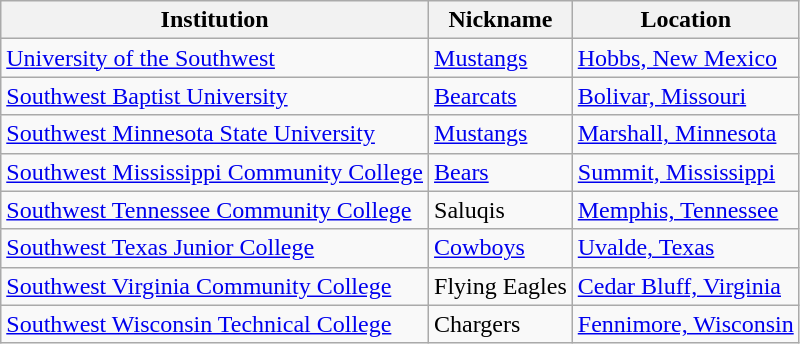<table class="wikitable">
<tr>
<th>Institution</th>
<th>Nickname</th>
<th>Location</th>
</tr>
<tr>
<td><a href='#'>University of the Southwest</a></td>
<td><a href='#'>Mustangs</a></td>
<td><a href='#'>Hobbs, New Mexico</a></td>
</tr>
<tr>
<td><a href='#'>Southwest Baptist University</a></td>
<td><a href='#'>Bearcats</a></td>
<td><a href='#'>Bolivar, Missouri</a></td>
</tr>
<tr>
<td><a href='#'>Southwest Minnesota State University</a></td>
<td><a href='#'>Mustangs</a></td>
<td><a href='#'>Marshall, Minnesota</a></td>
</tr>
<tr>
<td><a href='#'>Southwest Mississippi Community College</a></td>
<td><a href='#'>Bears</a></td>
<td><a href='#'>Summit, Mississippi</a></td>
</tr>
<tr>
<td><a href='#'>Southwest Tennessee Community College</a></td>
<td>Saluqis</td>
<td><a href='#'>Memphis, Tennessee</a></td>
</tr>
<tr>
<td><a href='#'>Southwest Texas Junior College</a></td>
<td><a href='#'>Cowboys</a></td>
<td><a href='#'>Uvalde, Texas</a></td>
</tr>
<tr>
<td><a href='#'>Southwest Virginia Community College</a></td>
<td>Flying Eagles</td>
<td><a href='#'>Cedar Bluff, Virginia</a></td>
</tr>
<tr>
<td><a href='#'>Southwest Wisconsin Technical College</a></td>
<td>Chargers</td>
<td><a href='#'>Fennimore, Wisconsin</a></td>
</tr>
</table>
